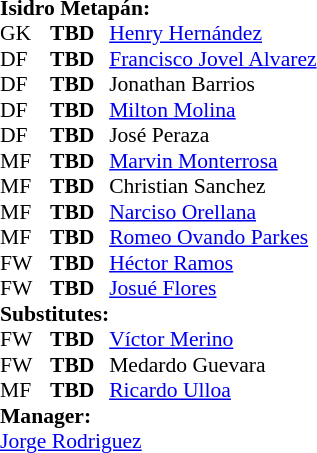<table style="font-size: 90%" cellspacing="0" cellpadding="0">
<tr>
<td colspan="4"><strong>Isidro Metapán:</strong></td>
</tr>
<tr>
<th width="25"></th>
<th width="25"></th>
</tr>
<tr>
<td>GK</td>
<td><strong>TBD</strong></td>
<td> <a href='#'>Henry Hernández</a></td>
</tr>
<tr>
<td>DF</td>
<td><strong>TBD</strong></td>
<td> <a href='#'>Francisco Jovel Alvarez</a></td>
</tr>
<tr>
<td>DF</td>
<td><strong>TBD</strong></td>
<td> Jonathan Barrios</td>
<td></td>
<td></td>
</tr>
<tr>
<td>DF</td>
<td><strong>TBD </strong></td>
<td> <a href='#'>Milton Molina</a></td>
</tr>
<tr>
<td>DF</td>
<td><strong>TBD</strong></td>
<td> José Peraza</td>
<td></td>
<td></td>
</tr>
<tr>
<td>MF</td>
<td><strong>TBD</strong></td>
<td> <a href='#'>Marvin Monterrosa</a></td>
</tr>
<tr>
<td>MF</td>
<td><strong>TBD</strong></td>
<td> Christian Sanchez</td>
<td></td>
<td></td>
</tr>
<tr>
<td>MF</td>
<td><strong>TBD</strong></td>
<td> <a href='#'>Narciso Orellana</a></td>
<td></td>
<td></td>
</tr>
<tr>
<td>MF</td>
<td><strong>TBD</strong></td>
<td> <a href='#'>Romeo Ovando Parkes</a></td>
</tr>
<tr>
<td>FW</td>
<td><strong>TBD</strong></td>
<td> <a href='#'>Héctor Ramos</a></td>
</tr>
<tr>
<td>FW</td>
<td><strong>TBD</strong></td>
<td> <a href='#'>Josué Flores</a></td>
</tr>
<tr>
<td colspan=2><strong>Substitutes:</strong></td>
</tr>
<tr>
<td>FW</td>
<td><strong>TBD</strong></td>
<td> <a href='#'>Víctor Merino</a></td>
<td></td>
<td></td>
</tr>
<tr>
<td>FW</td>
<td><strong>TBD</strong></td>
<td> Medardo Guevara</td>
<td></td>
<td></td>
</tr>
<tr>
<td>MF</td>
<td><strong>TBD</strong></td>
<td> <a href='#'>Ricardo Ulloa</a></td>
<td></td>
<td></td>
</tr>
<tr>
<td colspan=3><strong>Manager:</strong></td>
</tr>
<tr>
<td colspan=4> <a href='#'>Jorge Rodriguez</a></td>
</tr>
</table>
